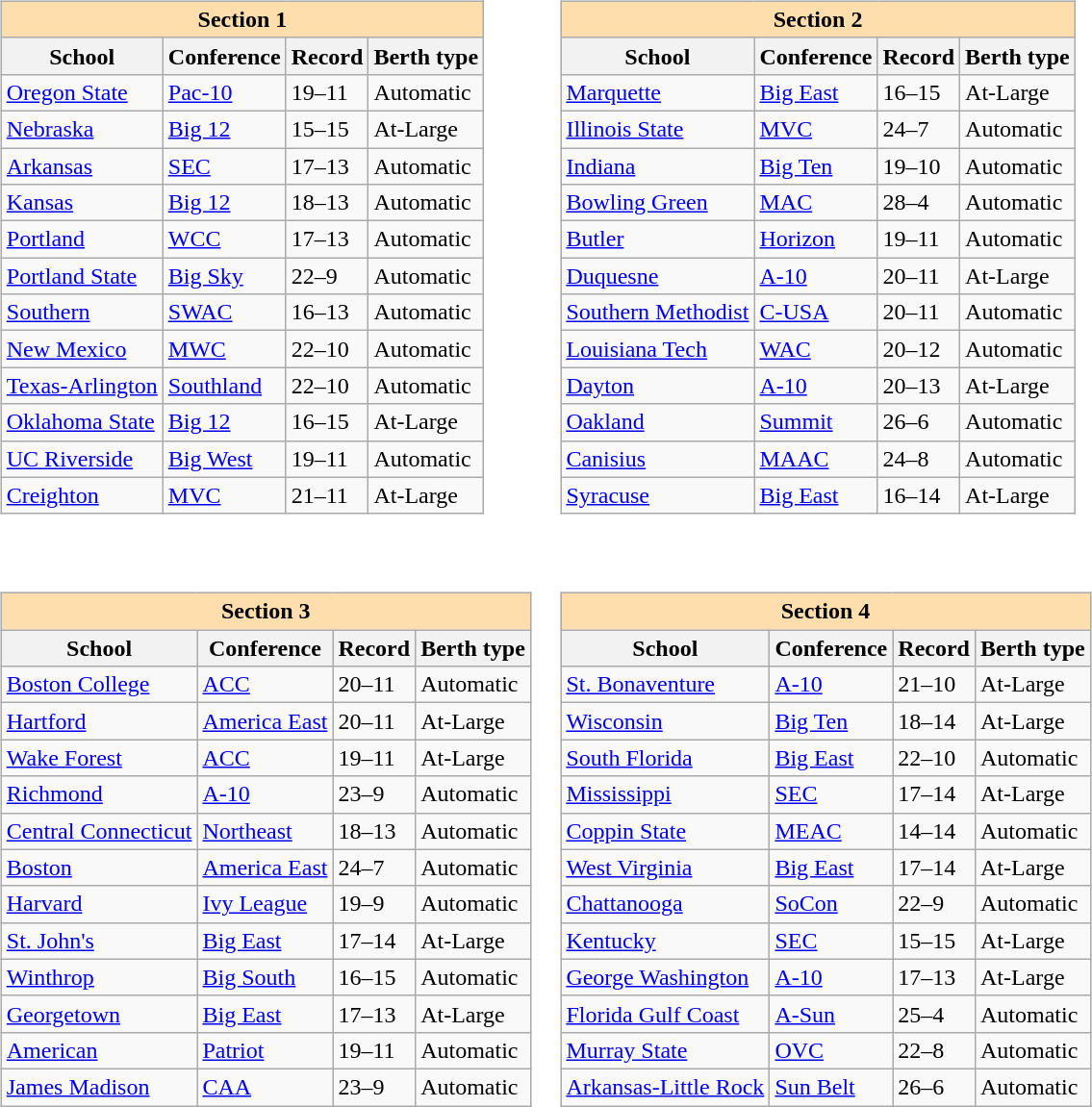<table>
<tr>
<td valign=top><br><table class="wikitable">
<tr>
<th colspan="5" style="background:#ffdead;">Section 1</th>
</tr>
<tr>
<th>School</th>
<th>Conference</th>
<th>Record</th>
<th>Berth type</th>
</tr>
<tr>
<td><a href='#'>Oregon State</a></td>
<td><a href='#'>Pac-10</a></td>
<td>19–11</td>
<td>Automatic</td>
</tr>
<tr>
<td><a href='#'>Nebraska</a></td>
<td><a href='#'>Big 12</a></td>
<td>15–15</td>
<td>At-Large</td>
</tr>
<tr>
<td><a href='#'>Arkansas</a></td>
<td><a href='#'>SEC</a></td>
<td>17–13</td>
<td>Automatic</td>
</tr>
<tr>
<td><a href='#'>Kansas</a></td>
<td><a href='#'>Big 12</a></td>
<td>18–13</td>
<td>Automatic</td>
</tr>
<tr>
<td><a href='#'>Portland</a></td>
<td><a href='#'>WCC</a></td>
<td>17–13</td>
<td>Automatic</td>
</tr>
<tr>
<td><a href='#'>Portland State</a></td>
<td><a href='#'>Big Sky</a></td>
<td>22–9</td>
<td>Automatic</td>
</tr>
<tr>
<td><a href='#'>Southern</a></td>
<td><a href='#'>SWAC</a></td>
<td>16–13</td>
<td>Automatic</td>
</tr>
<tr>
<td><a href='#'>New Mexico</a></td>
<td><a href='#'>MWC</a></td>
<td>22–10</td>
<td>Automatic</td>
</tr>
<tr>
<td><a href='#'>Texas-Arlington</a></td>
<td><a href='#'>Southland</a></td>
<td>22–10</td>
<td>Automatic</td>
</tr>
<tr>
<td><a href='#'>Oklahoma State</a></td>
<td><a href='#'>Big 12</a></td>
<td>16–15</td>
<td>At-Large</td>
</tr>
<tr>
<td><a href='#'>UC Riverside</a></td>
<td><a href='#'>Big West</a></td>
<td>19–11</td>
<td>Automatic</td>
</tr>
<tr>
<td><a href='#'>Creighton</a></td>
<td><a href='#'>MVC</a></td>
<td>21–11</td>
<td>At-Large</td>
</tr>
</table>
</td>
<td valign=top><br><table class="wikitable">
<tr>
<th colspan="5" style="background:#ffdead;">Section 2</th>
</tr>
<tr>
<th>School</th>
<th>Conference</th>
<th>Record</th>
<th>Berth type</th>
</tr>
<tr>
<td><a href='#'>Marquette</a></td>
<td><a href='#'>Big East</a></td>
<td>16–15</td>
<td>At-Large</td>
</tr>
<tr>
<td><a href='#'>Illinois State</a></td>
<td><a href='#'>MVC</a></td>
<td>24–7</td>
<td>Automatic</td>
</tr>
<tr>
<td><a href='#'>Indiana</a></td>
<td><a href='#'>Big Ten</a></td>
<td>19–10</td>
<td>Automatic</td>
</tr>
<tr>
<td><a href='#'>Bowling Green</a></td>
<td><a href='#'>MAC</a></td>
<td>28–4</td>
<td>Automatic</td>
</tr>
<tr>
<td><a href='#'>Butler</a></td>
<td><a href='#'>Horizon</a></td>
<td>19–11</td>
<td>Automatic</td>
</tr>
<tr>
<td><a href='#'>Duquesne</a></td>
<td><a href='#'>A-10</a></td>
<td>20–11</td>
<td>At-Large</td>
</tr>
<tr>
<td><a href='#'>Southern Methodist</a></td>
<td><a href='#'>C-USA</a></td>
<td>20–11</td>
<td>Automatic</td>
</tr>
<tr>
<td><a href='#'>Louisiana Tech</a></td>
<td><a href='#'>WAC</a></td>
<td>20–12</td>
<td>Automatic</td>
</tr>
<tr>
<td><a href='#'>Dayton</a></td>
<td><a href='#'>A-10</a></td>
<td>20–13</td>
<td>At-Large</td>
</tr>
<tr>
<td><a href='#'>Oakland</a></td>
<td><a href='#'>Summit</a></td>
<td>26–6</td>
<td>Automatic</td>
</tr>
<tr>
<td><a href='#'>Canisius</a></td>
<td><a href='#'>MAAC</a></td>
<td>24–8</td>
<td>Automatic</td>
</tr>
<tr>
<td><a href='#'>Syracuse</a></td>
<td><a href='#'>Big East</a></td>
<td>16–14</td>
<td>At-Large</td>
</tr>
</table>
</td>
</tr>
<tr>
<td valign=top><br><table class="wikitable">
<tr>
<th colspan="5" style="background:#ffdead;">Section 3</th>
</tr>
<tr>
<th>School</th>
<th>Conference</th>
<th>Record</th>
<th>Berth type</th>
</tr>
<tr>
<td><a href='#'>Boston College</a></td>
<td><a href='#'>ACC</a></td>
<td>20–11</td>
<td>Automatic</td>
</tr>
<tr>
<td><a href='#'>Hartford</a></td>
<td><a href='#'>America East</a></td>
<td>20–11</td>
<td>At-Large</td>
</tr>
<tr>
<td><a href='#'>Wake Forest</a></td>
<td><a href='#'>ACC</a></td>
<td>19–11</td>
<td>At-Large</td>
</tr>
<tr>
<td><a href='#'>Richmond</a></td>
<td><a href='#'>A-10</a></td>
<td>23–9</td>
<td>Automatic</td>
</tr>
<tr>
<td><a href='#'>Central Connecticut</a></td>
<td><a href='#'>Northeast</a></td>
<td>18–13</td>
<td>Automatic</td>
</tr>
<tr>
<td><a href='#'>Boston</a></td>
<td><a href='#'>America East</a></td>
<td>24–7</td>
<td>Automatic</td>
</tr>
<tr>
<td><a href='#'>Harvard</a></td>
<td><a href='#'>Ivy League</a></td>
<td>19–9</td>
<td>Automatic</td>
</tr>
<tr>
<td><a href='#'>St. John's</a></td>
<td><a href='#'>Big East</a></td>
<td>17–14</td>
<td>At-Large</td>
</tr>
<tr>
<td><a href='#'>Winthrop</a></td>
<td><a href='#'>Big South</a></td>
<td>16–15</td>
<td>Automatic</td>
</tr>
<tr>
<td><a href='#'>Georgetown</a></td>
<td><a href='#'>Big East</a></td>
<td>17–13</td>
<td>At-Large</td>
</tr>
<tr>
<td><a href='#'>American</a></td>
<td><a href='#'>Patriot</a></td>
<td>19–11</td>
<td>Automatic</td>
</tr>
<tr>
<td><a href='#'>James Madison</a></td>
<td><a href='#'>CAA</a></td>
<td>23–9</td>
<td>Automatic</td>
</tr>
</table>
</td>
<td valign=top><br><table class="wikitable">
<tr>
<th colspan="5" style="background:#ffdead;">Section 4</th>
</tr>
<tr>
<th>School</th>
<th>Conference</th>
<th>Record</th>
<th>Berth type</th>
</tr>
<tr>
<td><a href='#'>St. Bonaventure</a></td>
<td><a href='#'>A-10</a></td>
<td>21–10</td>
<td>At-Large</td>
</tr>
<tr>
<td><a href='#'>Wisconsin</a></td>
<td><a href='#'>Big Ten</a></td>
<td>18–14</td>
<td>At-Large</td>
</tr>
<tr>
<td><a href='#'>South Florida</a></td>
<td><a href='#'>Big East</a></td>
<td>22–10</td>
<td>Automatic</td>
</tr>
<tr>
<td><a href='#'>Mississippi</a></td>
<td><a href='#'>SEC</a></td>
<td>17–14</td>
<td>At-Large</td>
</tr>
<tr>
<td><a href='#'>Coppin State</a></td>
<td><a href='#'>MEAC</a></td>
<td>14–14</td>
<td>Automatic</td>
</tr>
<tr>
<td><a href='#'>West Virginia</a></td>
<td><a href='#'>Big East</a></td>
<td>17–14</td>
<td>At-Large</td>
</tr>
<tr>
<td><a href='#'>Chattanooga</a></td>
<td><a href='#'>SoCon</a></td>
<td>22–9</td>
<td>Automatic</td>
</tr>
<tr>
<td><a href='#'>Kentucky</a></td>
<td><a href='#'>SEC</a></td>
<td>15–15</td>
<td>At-Large</td>
</tr>
<tr>
<td><a href='#'>George Washington</a></td>
<td><a href='#'>A-10</a></td>
<td>17–13</td>
<td>At-Large</td>
</tr>
<tr>
<td><a href='#'>Florida Gulf Coast</a></td>
<td><a href='#'>A-Sun</a></td>
<td>25–4</td>
<td>Automatic</td>
</tr>
<tr>
<td><a href='#'>Murray State</a></td>
<td><a href='#'>OVC</a></td>
<td>22–8</td>
<td>Automatic</td>
</tr>
<tr>
<td><a href='#'>Arkansas-Little Rock</a></td>
<td><a href='#'>Sun Belt</a></td>
<td>26–6</td>
<td>Automatic</td>
</tr>
</table>
</td>
</tr>
</table>
